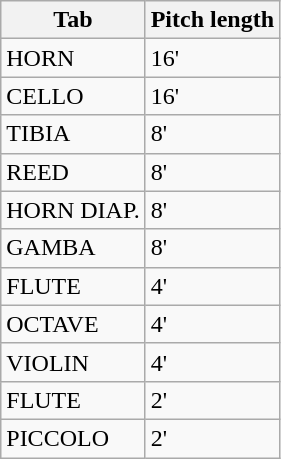<table class="wikitable" style="text-align:left">
<tr>
<th>Tab</th>
<th>Pitch length</th>
</tr>
<tr>
<td>HORN</td>
<td>16'</td>
</tr>
<tr>
<td>CELLO</td>
<td>16'</td>
</tr>
<tr>
<td>TIBIA</td>
<td>8'</td>
</tr>
<tr>
<td>REED</td>
<td>8'</td>
</tr>
<tr>
<td>HORN DIAP.</td>
<td>8'</td>
</tr>
<tr>
<td>GAMBA</td>
<td>8'</td>
</tr>
<tr>
<td>FLUTE</td>
<td>4'</td>
</tr>
<tr>
<td>OCTAVE</td>
<td>4'</td>
</tr>
<tr>
<td>VIOLIN</td>
<td>4'</td>
</tr>
<tr>
<td>FLUTE</td>
<td>2'</td>
</tr>
<tr>
<td>PICCOLO</td>
<td>2'</td>
</tr>
</table>
